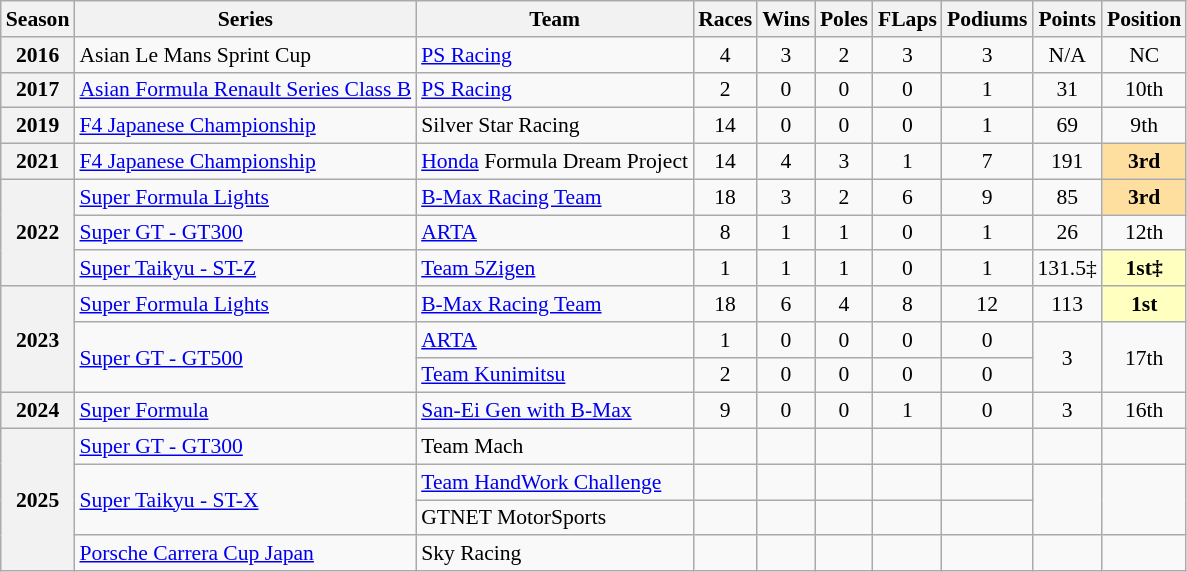<table class="wikitable" style="font-size: 90%; text-align:center">
<tr>
<th>Season</th>
<th>Series</th>
<th>Team</th>
<th>Races</th>
<th>Wins</th>
<th>Poles</th>
<th>FLaps</th>
<th>Podiums</th>
<th>Points</th>
<th>Position</th>
</tr>
<tr>
<th>2016</th>
<td align=left>Asian Le Mans Sprint Cup</td>
<td align=left><a href='#'>PS Racing</a></td>
<td>4</td>
<td>3</td>
<td>2</td>
<td>3</td>
<td>3</td>
<td>N/A</td>
<td>NC</td>
</tr>
<tr>
<th>2017</th>
<td align=left><a href='#'>Asian Formula Renault Series Class B</a></td>
<td align=left><a href='#'>PS Racing</a></td>
<td>2</td>
<td>0</td>
<td>0</td>
<td>0</td>
<td>1</td>
<td>31</td>
<td>10th</td>
</tr>
<tr>
<th>2019</th>
<td align=left><a href='#'>F4 Japanese Championship</a></td>
<td align=left>Silver Star Racing</td>
<td>14</td>
<td>0</td>
<td>0</td>
<td>0</td>
<td>1</td>
<td>69</td>
<td>9th</td>
</tr>
<tr>
<th>2021</th>
<td align=left><a href='#'>F4 Japanese Championship</a></td>
<td align=left><a href='#'>Honda</a> Formula Dream Project</td>
<td>14</td>
<td>4</td>
<td>3</td>
<td>1</td>
<td>7</td>
<td>191</td>
<td style="background:#FFDF9F"><strong>3rd</strong></td>
</tr>
<tr>
<th rowspan="3">2022</th>
<td align=left><a href='#'>Super Formula Lights</a></td>
<td align=left><a href='#'>B-Max Racing Team</a></td>
<td>18</td>
<td>3</td>
<td>2</td>
<td>6</td>
<td>9</td>
<td>85</td>
<td style="background:#FFDF9F"><strong>3rd</strong></td>
</tr>
<tr>
<td align=left><a href='#'>Super GT - GT300</a></td>
<td align=left><a href='#'>ARTA</a></td>
<td>8</td>
<td>1</td>
<td>1</td>
<td>0</td>
<td>1</td>
<td>26</td>
<td>12th</td>
</tr>
<tr>
<td align=left><a href='#'>Super Taikyu - ST-Z</a></td>
<td align=left><a href='#'>Team 5Zigen</a></td>
<td>1</td>
<td>1</td>
<td>1</td>
<td>0</td>
<td>1</td>
<td>131.5‡</td>
<td style="background:#FFFFBF;"><strong>1st‡</strong></td>
</tr>
<tr>
<th rowspan="3">2023</th>
<td align=left><a href='#'>Super Formula Lights</a></td>
<td align=left><a href='#'>B-Max Racing Team</a></td>
<td>18</td>
<td>6</td>
<td>4</td>
<td>8</td>
<td>12</td>
<td>113</td>
<td style="background:#FFFFBF;"><strong>1st</strong></td>
</tr>
<tr>
<td rowspan="2" align="left"><a href='#'>Super GT - GT500</a></td>
<td align=left><a href='#'>ARTA</a></td>
<td>1</td>
<td>0</td>
<td>0</td>
<td>0</td>
<td>0</td>
<td rowspan="2">3</td>
<td rowspan="2">17th</td>
</tr>
<tr>
<td align=left><a href='#'>Team Kunimitsu</a></td>
<td>2</td>
<td>0</td>
<td>0</td>
<td>0</td>
<td>0</td>
</tr>
<tr>
<th>2024</th>
<td align=left><a href='#'>Super Formula</a></td>
<td align=left><a href='#'>San-Ei Gen with B-Max</a></td>
<td>9</td>
<td>0</td>
<td>0</td>
<td>1</td>
<td>0</td>
<td>3</td>
<td>16th</td>
</tr>
<tr>
<th rowspan="4">2025</th>
<td align=left><a href='#'>Super GT - GT300</a></td>
<td align=left>Team Mach</td>
<td></td>
<td></td>
<td></td>
<td></td>
<td></td>
<td></td>
<td></td>
</tr>
<tr>
<td rowspan="2" align="left"><a href='#'>Super Taikyu - ST-X</a></td>
<td align=left><a href='#'>Team HandWork Challenge</a></td>
<td></td>
<td></td>
<td></td>
<td></td>
<td></td>
<td rowspan="2"></td>
<td rowspan="2"></td>
</tr>
<tr>
<td align="left">GTNET MotorSports</td>
<td align="left"></td>
<td></td>
<td></td>
<td></td>
<td></td>
</tr>
<tr>
<td align=left><a href='#'>Porsche Carrera Cup Japan</a></td>
<td align=left>Sky Racing</td>
<td></td>
<td></td>
<td></td>
<td></td>
<td></td>
<td></td>
<td></td>
</tr>
</table>
